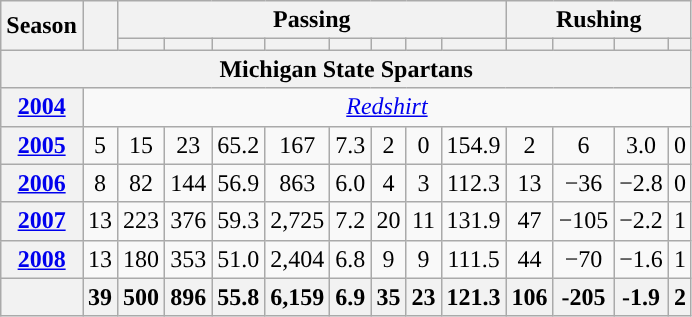<table class="wikitable" style="text-align: center;">
<tr>
<th rowspan="2">Season</th>
<th rowspan="2"></th>
<th colspan="8">Passing</th>
<th colspan="4">Rushing</th>
</tr>
<tr>
<th></th>
<th></th>
<th></th>
<th></th>
<th></th>
<th></th>
<th></th>
<th></th>
<th></th>
<th></th>
<th></th>
<th></th>
</tr>
<tr>
<th colspan="16">Michigan State Spartans</th>
</tr>
<tr>
<th><a href='#'>2004</a></th>
<td colspan="13"> <em><a href='#'>Redshirt</a></em></td>
</tr>
<tr>
<th><a href='#'>2005</a></th>
<td>5</td>
<td>15</td>
<td>23</td>
<td>65.2</td>
<td>167</td>
<td>7.3</td>
<td>2</td>
<td>0</td>
<td>154.9</td>
<td>2</td>
<td>6</td>
<td>3.0</td>
<td>0</td>
</tr>
<tr>
<th><a href='#'>2006</a></th>
<td>8</td>
<td>82</td>
<td>144</td>
<td>56.9</td>
<td>863</td>
<td>6.0</td>
<td>4</td>
<td>3</td>
<td>112.3</td>
<td>13</td>
<td>−36</td>
<td>−2.8</td>
<td>0</td>
</tr>
<tr>
<th><a href='#'>2007</a></th>
<td>13</td>
<td>223</td>
<td>376</td>
<td>59.3</td>
<td>2,725</td>
<td>7.2</td>
<td>20</td>
<td>11</td>
<td>131.9</td>
<td>47</td>
<td>−105</td>
<td>−2.2</td>
<td>1</td>
</tr>
<tr>
<th><a href='#'>2008</a></th>
<td>13</td>
<td>180</td>
<td>353</td>
<td>51.0</td>
<td>2,404</td>
<td>6.8</td>
<td>9</td>
<td>9</td>
<td>111.5</td>
<td>44</td>
<td>−70</td>
<td>−1.6</td>
<td>1</td>
</tr>
<tr>
<th></th>
<th>39</th>
<th>500</th>
<th>896</th>
<th>55.8</th>
<th>6,159</th>
<th>6.9</th>
<th>35</th>
<th>23</th>
<th>121.3</th>
<th>106</th>
<th>-205</th>
<th>-1.9</th>
<th>2</th>
</tr>
</table>
